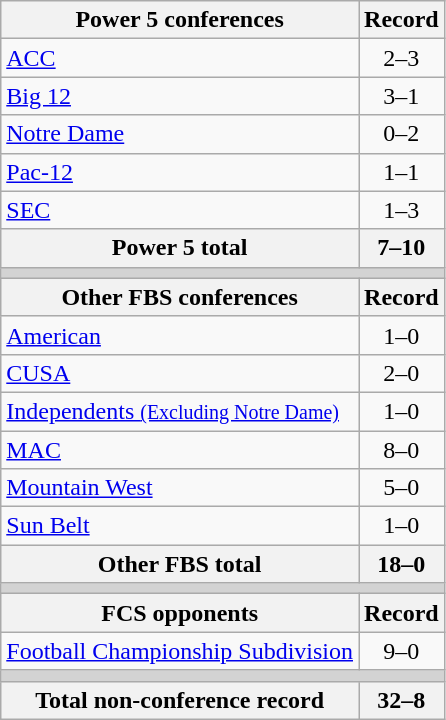<table class="wikitable">
<tr>
<th>Power 5 conferences</th>
<th>Record</th>
</tr>
<tr>
<td><a href='#'>ACC</a></td>
<td align=center>2–3</td>
</tr>
<tr>
<td><a href='#'>Big 12</a></td>
<td align=center>3–1</td>
</tr>
<tr>
<td><a href='#'>Notre Dame</a></td>
<td align=center>0–2</td>
</tr>
<tr>
<td><a href='#'>Pac-12</a></td>
<td align=center>1–1</td>
</tr>
<tr>
<td><a href='#'>SEC</a></td>
<td align=center>1–3</td>
</tr>
<tr>
<th>Power 5 total</th>
<th>7–10</th>
</tr>
<tr>
<th colspan="2" style="background:lightgrey;"></th>
</tr>
<tr>
<th>Other FBS conferences</th>
<th>Record</th>
</tr>
<tr>
<td><a href='#'>American</a></td>
<td align=center>1–0</td>
</tr>
<tr>
<td><a href='#'>CUSA</a></td>
<td align=center>2–0</td>
</tr>
<tr>
<td><a href='#'>Independents <small>(Excluding Notre Dame)</small></a></td>
<td align=center>1–0</td>
</tr>
<tr>
<td><a href='#'>MAC</a></td>
<td align=center>8–0</td>
</tr>
<tr>
<td><a href='#'>Mountain West</a></td>
<td align=center>5–0</td>
</tr>
<tr>
<td><a href='#'>Sun Belt</a></td>
<td align=center>1–0</td>
</tr>
<tr>
<th>Other FBS total</th>
<th>18–0</th>
</tr>
<tr>
<th colspan="2" style="background:lightgrey;"></th>
</tr>
<tr>
<th>FCS opponents</th>
<th>Record</th>
</tr>
<tr>
<td><a href='#'>Football Championship Subdivision</a></td>
<td align=center>9–0</td>
</tr>
<tr>
<th colspan="2" style="background:lightgrey;"></th>
</tr>
<tr>
<th>Total non-conference record</th>
<th>32–8</th>
</tr>
</table>
